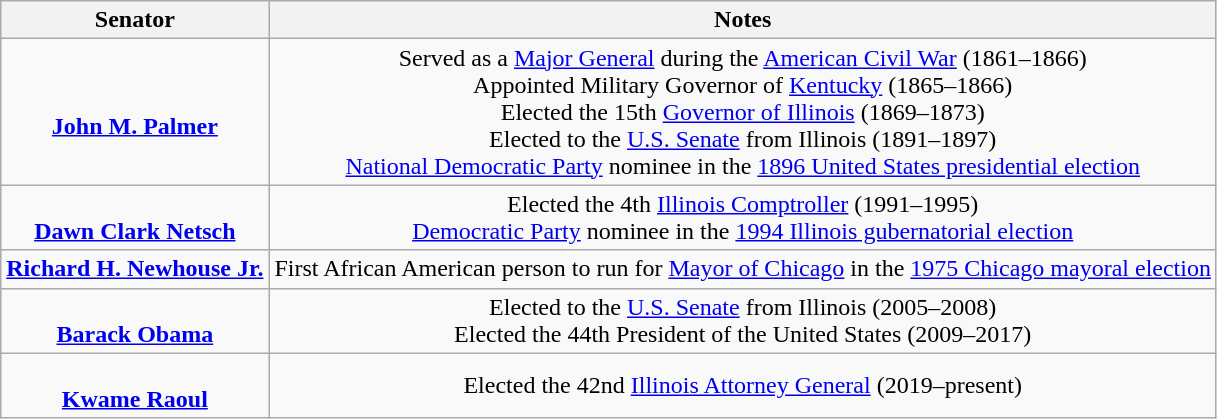<table class="wikitable" style="text-align:center">
<tr>
<th>Senator</th>
<th>Notes</th>
</tr>
<tr>
<td align=center><br><strong><a href='#'>John M. Palmer</a></strong></td>
<td>Served as a <a href='#'>Major General</a> during the <a href='#'>American Civil War</a> (1861–1866)<br>Appointed Military Governor of <a href='#'>Kentucky</a> (1865–1866)<br>Elected the 15th <a href='#'>Governor of Illinois</a> (1869–1873)<br>Elected to the <a href='#'>U.S. Senate</a> from Illinois (1891–1897)<br><a href='#'>National Democratic Party</a> nominee in the <a href='#'>1896 United States presidential election</a></td>
</tr>
<tr>
<td align=center><br><strong><a href='#'>Dawn Clark Netsch</a></strong></td>
<td>Elected the 4th <a href='#'>Illinois Comptroller</a> (1991–1995)<br><a href='#'>Democratic Party</a> nominee in the <a href='#'>1994 Illinois gubernatorial election</a></td>
</tr>
<tr>
<td><strong><a href='#'>Richard H. Newhouse Jr.</a></strong></td>
<td>First African American person to run for <a href='#'>Mayor of Chicago</a> in the <a href='#'>1975 Chicago mayoral election</a></td>
</tr>
<tr>
<td align=center><br><strong><a href='#'>Barack Obama</a></strong></td>
<td>Elected to the <a href='#'>U.S. Senate</a> from Illinois (2005–2008)<br>Elected the 44th President of the United States (2009–2017)</td>
</tr>
<tr>
<td align=center><br><strong><a href='#'>Kwame Raoul</a></strong></td>
<td>Elected the 42nd <a href='#'>Illinois Attorney General</a> (2019–present)</td>
</tr>
</table>
